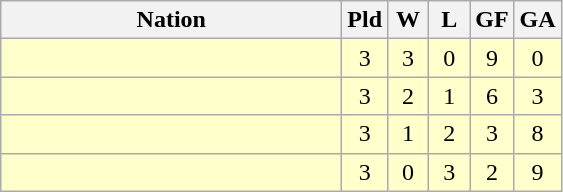<table class=wikitable style="text-align:center">
<tr>
<th width=220>Nation</th>
<th width=20>Pld</th>
<th width=20>W</th>
<th width=20>L</th>
<th width=20>GF</th>
<th width=20>GA</th>
</tr>
<tr bgcolor=#ffffcc>
<td align=left></td>
<td>3</td>
<td>3</td>
<td>0</td>
<td>9</td>
<td>0</td>
</tr>
<tr bgcolor=#ffffcc>
<td align=left></td>
<td>3</td>
<td>2</td>
<td>1</td>
<td>6</td>
<td>3</td>
</tr>
<tr bgcolor=#ffffcc>
<td align=left></td>
<td>3</td>
<td>1</td>
<td>2</td>
<td>3</td>
<td>8</td>
</tr>
<tr bgcolor=#ffffcc>
<td align=left></td>
<td>3</td>
<td>0</td>
<td>3</td>
<td>2</td>
<td>9</td>
</tr>
</table>
